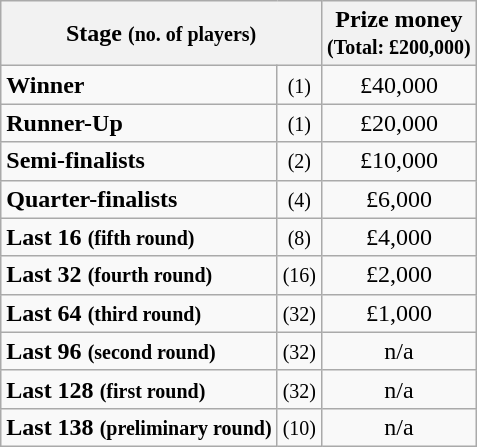<table class="wikitable">
<tr>
<th colspan=2>Stage <small>(no. of players)</small></th>
<th>Prize money<br><small>(Total: £200,000)</small></th>
</tr>
<tr>
<td><strong>Winner</strong></td>
<td align=center><small>(1)</small></td>
<td align=center>£40,000</td>
</tr>
<tr>
<td><strong>Runner-Up</strong></td>
<td align=center><small>(1)</small></td>
<td align=center>£20,000</td>
</tr>
<tr>
<td><strong>Semi-finalists</strong></td>
<td align=center><small>(2)</small></td>
<td align=center>£10,000</td>
</tr>
<tr>
<td><strong>Quarter-finalists</strong></td>
<td align=center><small>(4)</small></td>
<td align=center>£6,000</td>
</tr>
<tr>
<td><strong>Last 16 <small>(fifth round)</small></strong></td>
<td align=center><small>(8)</small></td>
<td align=center>£4,000</td>
</tr>
<tr>
<td><strong>Last 32 <small>(fourth round)</small></strong></td>
<td align=center><small>(16)</small></td>
<td align=center>£2,000</td>
</tr>
<tr>
<td><strong>Last 64 <small>(third round)</small></strong></td>
<td align=center><small>(32)</small></td>
<td align=center>£1,000</td>
</tr>
<tr>
<td><strong>Last 96 <small>(second round)</small></strong></td>
<td align=center><small>(32)</small></td>
<td align=center>n/a</td>
</tr>
<tr>
<td><strong>Last 128 <small>(first round)</small></strong></td>
<td align=center><small>(32)</small></td>
<td align=center>n/a</td>
</tr>
<tr>
<td><strong>Last 138 <small>(preliminary round)</small></strong></td>
<td align=center><small>(10)</small></td>
<td align=center>n/a</td>
</tr>
</table>
